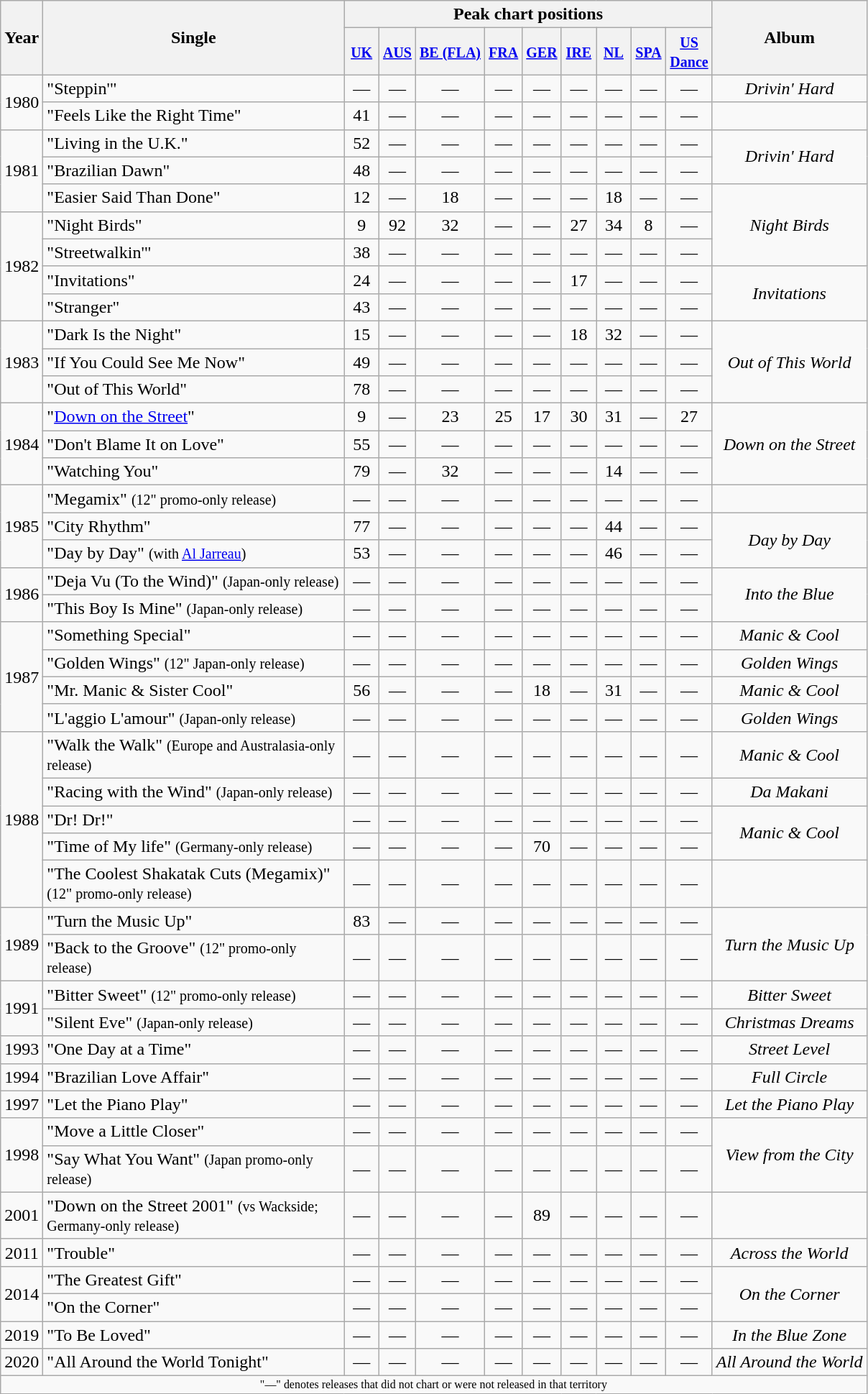<table class="wikitable" style="text-align:center;">
<tr>
<th rowspan="2">Year</th>
<th rowspan="2" style="width:17em;">Single</th>
<th colspan="9">Peak chart positions</th>
<th rowspan="2">Album</th>
</tr>
<tr>
<th width="25"><small><a href='#'>UK</a></small><br></th>
<th width="25"><small><a href='#'>AUS</a></small></th>
<th><small><a href='#'>BE (FLA)</a></small><br></th>
<th><small><a href='#'>FRA</a></small><br></th>
<th width="25"><small><a href='#'>GER</a></small><br></th>
<th width="25"><small><a href='#'>IRE</a></small><br></th>
<th width="25"><small><a href='#'>NL</a></small><br></th>
<th width="25"><small><a href='#'>SPA</a></small><br></th>
<th width="25"><small><a href='#'>US Dance</a></small><br></th>
</tr>
<tr>
<td rowspan="2">1980</td>
<td align="left">"Steppin'"</td>
<td style="text-align:center;">—</td>
<td style="text-align:center;">—</td>
<td>—</td>
<td>—</td>
<td style="text-align:center;">—</td>
<td style="text-align:center;">—</td>
<td style="text-align:center;">—</td>
<td style="text-align:center;">—</td>
<td style="text-align:center;">—</td>
<td><em>Drivin' Hard</em></td>
</tr>
<tr>
<td align="left">"Feels Like the Right Time"</td>
<td style="text-align:center;">41</td>
<td style="text-align:center;">—</td>
<td>—</td>
<td>—</td>
<td style="text-align:center;">—</td>
<td style="text-align:center;">—</td>
<td style="text-align:center;">—</td>
<td style="text-align:center;">—</td>
<td style="text-align:center;">—</td>
<td></td>
</tr>
<tr>
<td rowspan="3">1981</td>
<td align="left">"Living in the U.K."</td>
<td style="text-align:center;">52</td>
<td style="text-align:center;">—</td>
<td>—</td>
<td>—</td>
<td style="text-align:center;">—</td>
<td style="text-align:center;">—</td>
<td style="text-align:center;">—</td>
<td style="text-align:center;">—</td>
<td style="text-align:center;">—</td>
<td rowspan="2"><em>Drivin' Hard</em></td>
</tr>
<tr>
<td align="left">"Brazilian Dawn"</td>
<td style="text-align:center;">48</td>
<td style="text-align:center;">—</td>
<td>—</td>
<td>—</td>
<td style="text-align:center;">—</td>
<td style="text-align:center;">—</td>
<td style="text-align:center;">—</td>
<td style="text-align:center;">—</td>
<td style="text-align:center;">—</td>
</tr>
<tr>
<td align="left">"Easier Said Than Done"</td>
<td style="text-align:center;">12</td>
<td style="text-align:center;">—</td>
<td>18</td>
<td>—</td>
<td style="text-align:center;">—</td>
<td style="text-align:center;">—</td>
<td style="text-align:center;">18</td>
<td style="text-align:center;">—</td>
<td style="text-align:center;">—</td>
<td rowspan="3"><em>Night Birds</em></td>
</tr>
<tr>
<td rowspan="4">1982</td>
<td align="left">"Night Birds"</td>
<td style="text-align:center;">9</td>
<td style="text-align:center;">92</td>
<td>32</td>
<td>—</td>
<td style="text-align:center;">—</td>
<td style="text-align:center;">27</td>
<td style="text-align:center;">34</td>
<td style="text-align:center;">8</td>
<td style="text-align:center;">—</td>
</tr>
<tr>
<td align="left">"Streetwalkin'"</td>
<td style="text-align:center;">38</td>
<td style="text-align:center;">—</td>
<td>—</td>
<td>—</td>
<td style="text-align:center;">—</td>
<td style="text-align:center;">—</td>
<td style="text-align:center;">—</td>
<td style="text-align:center;">—</td>
<td style="text-align:center;">—</td>
</tr>
<tr>
<td align="left">"Invitations"</td>
<td style="text-align:center;">24</td>
<td style="text-align:center;">—</td>
<td>—</td>
<td>—</td>
<td style="text-align:center;">—</td>
<td style="text-align:center;">17</td>
<td style="text-align:center;">—</td>
<td style="text-align:center;">—</td>
<td style="text-align:center;">—</td>
<td rowspan="2"><em>Invitations</em></td>
</tr>
<tr>
<td align="left">"Stranger"</td>
<td style="text-align:center;">43</td>
<td style="text-align:center;">—</td>
<td>—</td>
<td>—</td>
<td style="text-align:center;">—</td>
<td style="text-align:center;">—</td>
<td style="text-align:center;">—</td>
<td style="text-align:center;">—</td>
<td style="text-align:center;">—</td>
</tr>
<tr>
<td rowspan="3">1983</td>
<td align="left">"Dark Is the Night"</td>
<td style="text-align:center;">15</td>
<td style="text-align:center;">—</td>
<td>—</td>
<td>—</td>
<td style="text-align:center;">—</td>
<td style="text-align:center;">18</td>
<td style="text-align:center;">32</td>
<td style="text-align:center;">—</td>
<td style="text-align:center;">—</td>
<td rowspan="3"><em>Out of This World</em></td>
</tr>
<tr>
<td align="left">"If You Could See Me Now"</td>
<td style="text-align:center;">49</td>
<td style="text-align:center;">—</td>
<td>—</td>
<td>—</td>
<td style="text-align:center;">—</td>
<td style="text-align:center;">—</td>
<td style="text-align:center;">—</td>
<td style="text-align:center;">—</td>
<td style="text-align:center;">—</td>
</tr>
<tr>
<td align="left">"Out of This World"</td>
<td style="text-align:center;">78</td>
<td style="text-align:center;">—</td>
<td>—</td>
<td>—</td>
<td style="text-align:center;">—</td>
<td style="text-align:center;">—</td>
<td style="text-align:center;">—</td>
<td style="text-align:center;">—</td>
<td style="text-align:center;">—</td>
</tr>
<tr>
<td rowspan="3">1984</td>
<td align="left">"<a href='#'>Down on the Street</a>"</td>
<td style="text-align:center;">9</td>
<td style="text-align:center;">—</td>
<td>23</td>
<td>25</td>
<td style="text-align:center;">17</td>
<td style="text-align:center;">30</td>
<td style="text-align:center;">31</td>
<td style="text-align:center;">—</td>
<td style="text-align:center;">27</td>
<td rowspan="3"><em>Down on the Street</em></td>
</tr>
<tr>
<td align="left">"Don't Blame It on Love"</td>
<td style="text-align:center;">55</td>
<td style="text-align:center;">—</td>
<td>—</td>
<td>—</td>
<td style="text-align:center;">—</td>
<td style="text-align:center;">—</td>
<td style="text-align:center;">—</td>
<td style="text-align:center;">—</td>
<td style="text-align:center;">—</td>
</tr>
<tr>
<td align="left">"Watching You"</td>
<td>79</td>
<td>—</td>
<td>32</td>
<td>—</td>
<td>—</td>
<td>—</td>
<td>14</td>
<td>—</td>
<td>—</td>
</tr>
<tr>
<td rowspan="3">1985</td>
<td align="left">"Megamix" <small>(12" promo-only release)</small></td>
<td>—</td>
<td>—</td>
<td>—</td>
<td>—</td>
<td>—</td>
<td>—</td>
<td>—</td>
<td>—</td>
<td>—</td>
<td></td>
</tr>
<tr>
<td align="left">"City Rhythm"</td>
<td style="text-align:center;">77</td>
<td style="text-align:center;">—</td>
<td>—</td>
<td>—</td>
<td style="text-align:center;">—</td>
<td style="text-align:center;">—</td>
<td style="text-align:center;">44</td>
<td style="text-align:center;">—</td>
<td style="text-align:center;">—</td>
<td rowspan="2"><em>Day by Day</em></td>
</tr>
<tr>
<td align="left">"Day by Day" <small>(with <a href='#'>Al Jarreau</a>)</small></td>
<td style="text-align:center;">53</td>
<td style="text-align:center;">—</td>
<td>—</td>
<td>—</td>
<td style="text-align:center;">—</td>
<td style="text-align:center;">—</td>
<td style="text-align:center;">46</td>
<td style="text-align:center;">—</td>
<td style="text-align:center;">—</td>
</tr>
<tr>
<td rowspan="2">1986</td>
<td align="left">"Deja Vu (To the Wind)" <small>(Japan-only release)</small></td>
<td>—</td>
<td>—</td>
<td>—</td>
<td>—</td>
<td>—</td>
<td>—</td>
<td>—</td>
<td>—</td>
<td>—</td>
<td rowspan="2"><em>Into the Blue</em></td>
</tr>
<tr>
<td align="left">"This Boy Is Mine" <small>(Japan-only release)</small></td>
<td>—</td>
<td>—</td>
<td>—</td>
<td>—</td>
<td>—</td>
<td>—</td>
<td>—</td>
<td>—</td>
<td>—</td>
</tr>
<tr>
<td rowspan="4">1987</td>
<td align="left">"Something Special"</td>
<td style="text-align:center;">—</td>
<td style="text-align:center;">—</td>
<td>—</td>
<td>—</td>
<td style="text-align:center;">—</td>
<td style="text-align:center;">—</td>
<td style="text-align:center;">—</td>
<td style="text-align:center;">—</td>
<td style="text-align:center;">—</td>
<td><em>Manic & Cool</em></td>
</tr>
<tr>
<td align="left">"Golden Wings" <small>(12" Japan-only release)</small></td>
<td>—</td>
<td>—</td>
<td>—</td>
<td>—</td>
<td>—</td>
<td>—</td>
<td>—</td>
<td>—</td>
<td>—</td>
<td><em>Golden Wings</em></td>
</tr>
<tr>
<td align="left">"Mr. Manic & Sister Cool"</td>
<td style="text-align:center;">56</td>
<td style="text-align:center;">—</td>
<td>—</td>
<td>—</td>
<td style="text-align:center;">18</td>
<td style="text-align:center;">—</td>
<td style="text-align:center;">31</td>
<td style="text-align:center;">—</td>
<td style="text-align:center;">—</td>
<td><em>Manic & Cool</em></td>
</tr>
<tr>
<td align="left">"L'aggio L'amour" <small>(Japan-only release)</small></td>
<td>—</td>
<td>—</td>
<td>—</td>
<td>—</td>
<td>—</td>
<td>—</td>
<td>—</td>
<td>—</td>
<td>—</td>
<td><em>Golden Wings</em></td>
</tr>
<tr>
<td rowspan="5">1988</td>
<td align="left">"Walk the Walk" <small>(Europe and Australasia-only release)</small></td>
<td>—</td>
<td>—</td>
<td>—</td>
<td>—</td>
<td>—</td>
<td>—</td>
<td>—</td>
<td>—</td>
<td>—</td>
<td><em>Manic & Cool</em></td>
</tr>
<tr>
<td align="left">"Racing with the Wind" <small>(Japan-only release)</small></td>
<td>—</td>
<td>—</td>
<td>—</td>
<td>—</td>
<td>—</td>
<td>—</td>
<td>—</td>
<td>—</td>
<td>—</td>
<td><em>Da Makani</em></td>
</tr>
<tr>
<td align="left">"Dr! Dr!"</td>
<td style="text-align:center;">—</td>
<td style="text-align:center;">—</td>
<td>—</td>
<td>—</td>
<td style="text-align:center;">—</td>
<td style="text-align:center;">—</td>
<td style="text-align:center;">—</td>
<td style="text-align:center;">—</td>
<td style="text-align:center;">—</td>
<td rowspan="2"><em>Manic & Cool</em></td>
</tr>
<tr>
<td align="left">"Time of My life" <small>(Germany-only release)</small></td>
<td style="text-align:center;">—</td>
<td style="text-align:center;">—</td>
<td>—</td>
<td>—</td>
<td style="text-align:center;">70</td>
<td style="text-align:center;">—</td>
<td style="text-align:center;">—</td>
<td style="text-align:center;">—</td>
<td style="text-align:center;">—</td>
</tr>
<tr>
<td align="left">"The Coolest Shakatak Cuts (Megamix)" <small>(12" promo-only release)</small></td>
<td>—</td>
<td>—</td>
<td>—</td>
<td>—</td>
<td>—</td>
<td>—</td>
<td>—</td>
<td>—</td>
<td>—</td>
<td></td>
</tr>
<tr>
<td rowspan="2">1989</td>
<td align="left">"Turn the Music Up"</td>
<td style="text-align:center;">83</td>
<td style="text-align:center;">—</td>
<td>—</td>
<td>—</td>
<td style="text-align:center;">—</td>
<td style="text-align:center;">—</td>
<td style="text-align:center;">—</td>
<td style="text-align:center;">—</td>
<td style="text-align:center;">—</td>
<td rowspan="2"><em>Turn the Music Up</em></td>
</tr>
<tr>
<td align="left">"Back to the Groove" <small>(12" promo-only release)</small></td>
<td style="text-align:center;">—</td>
<td style="text-align:center;">—</td>
<td>—</td>
<td>—</td>
<td style="text-align:center;">—</td>
<td style="text-align:center;">—</td>
<td style="text-align:center;">—</td>
<td style="text-align:center;">—</td>
<td style="text-align:center;">—</td>
</tr>
<tr>
<td rowspan="2">1991</td>
<td align="left">"Bitter Sweet" <small>(12" promo-only release)</small></td>
<td style="text-align:center;">—</td>
<td style="text-align:center;">—</td>
<td>—</td>
<td>—</td>
<td style="text-align:center;">—</td>
<td style="text-align:center;">—</td>
<td style="text-align:center;">—</td>
<td style="text-align:center;">—</td>
<td style="text-align:center;">—</td>
<td><em>Bitter Sweet</em></td>
</tr>
<tr>
<td align="left">"Silent Eve" <small>(Japan-only release)</small></td>
<td>—</td>
<td>—</td>
<td>—</td>
<td>—</td>
<td>—</td>
<td>—</td>
<td>—</td>
<td>—</td>
<td>—</td>
<td><em>Christmas Dreams</em></td>
</tr>
<tr>
<td>1993</td>
<td align="left">"One Day at a Time"</td>
<td style="text-align:center;">—</td>
<td style="text-align:center;">—</td>
<td>—</td>
<td>—</td>
<td style="text-align:center;">—</td>
<td style="text-align:center;">—</td>
<td style="text-align:center;">—</td>
<td style="text-align:center;">—</td>
<td style="text-align:center;">—</td>
<td><em>Street Level</em></td>
</tr>
<tr>
<td>1994</td>
<td align="left">"Brazilian Love Affair"</td>
<td>—</td>
<td>—</td>
<td>—</td>
<td>—</td>
<td>—</td>
<td>—</td>
<td>—</td>
<td>—</td>
<td>—</td>
<td><em>Full Circle</em></td>
</tr>
<tr>
<td>1997</td>
<td align="left">"Let the Piano Play"</td>
<td>—</td>
<td>—</td>
<td>—</td>
<td>—</td>
<td>—</td>
<td>—</td>
<td>—</td>
<td>—</td>
<td>—</td>
<td><em>Let the Piano Play</em></td>
</tr>
<tr>
<td rowspan="2">1998</td>
<td align="left">"Move a Little Closer"</td>
<td style="text-align:center;">—</td>
<td style="text-align:center;">—</td>
<td>—</td>
<td>—</td>
<td style="text-align:center;">—</td>
<td style="text-align:center;">—</td>
<td style="text-align:center;">—</td>
<td style="text-align:center;">—</td>
<td style="text-align:center;">—</td>
<td rowspan="2"><em>View from the City</em></td>
</tr>
<tr>
<td align="left">"Say What You Want" <small>(Japan promo-only release)</small></td>
<td>—</td>
<td>—</td>
<td>—</td>
<td>—</td>
<td>—</td>
<td>—</td>
<td>—</td>
<td>—</td>
<td>—</td>
</tr>
<tr>
<td>2001</td>
<td align="left">"Down on the Street 2001" <small>(vs Wackside; Germany-only release)</small></td>
<td>—</td>
<td>—</td>
<td>—</td>
<td>—</td>
<td>89</td>
<td>—</td>
<td>—</td>
<td>—</td>
<td>—</td>
<td></td>
</tr>
<tr>
<td>2011</td>
<td align="left">"Trouble"</td>
<td>—</td>
<td>—</td>
<td>—</td>
<td>—</td>
<td>—</td>
<td>—</td>
<td>—</td>
<td>—</td>
<td>—</td>
<td><em>Across the World</em></td>
</tr>
<tr>
<td rowspan="2">2014</td>
<td align="left">"The Greatest Gift"</td>
<td>—</td>
<td>—</td>
<td>—</td>
<td>—</td>
<td>—</td>
<td>—</td>
<td>—</td>
<td>—</td>
<td>—</td>
<td rowspan="2"><em>On the Corner</em></td>
</tr>
<tr>
<td align="left">"On the Corner"</td>
<td>—</td>
<td>—</td>
<td>—</td>
<td>—</td>
<td>—</td>
<td>—</td>
<td>—</td>
<td>—</td>
<td>—</td>
</tr>
<tr>
<td>2019</td>
<td align="left">"To Be Loved"</td>
<td>—</td>
<td>—</td>
<td>—</td>
<td>—</td>
<td>—</td>
<td>—</td>
<td>—</td>
<td>—</td>
<td>—</td>
<td><em>In the Blue Zone</em></td>
</tr>
<tr>
<td>2020</td>
<td align="left">"All Around the World Tonight"</td>
<td style="text-align:center;">—</td>
<td style="text-align:center;">—</td>
<td>—</td>
<td>—</td>
<td style="text-align:center;">—</td>
<td style="text-align:center;">—</td>
<td style="text-align:center;">—</td>
<td style="text-align:center;">—</td>
<td style="text-align:center;">—</td>
<td><em>All Around the World</em></td>
</tr>
<tr>
<td colspan="12" style="font-size:8pt">"—" denotes releases that did not chart or were not released in that territory</td>
</tr>
</table>
